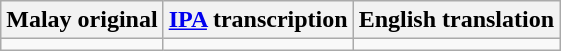<table class="wikitable">
<tr>
<th>Malay original</th>
<th><a href='#'>IPA</a> transcription</th>
<th>English translation</th>
</tr>
<tr style="vertical-align:top; white-space:nowrap;">
<td></td>
<td></td>
<td></td>
</tr>
</table>
